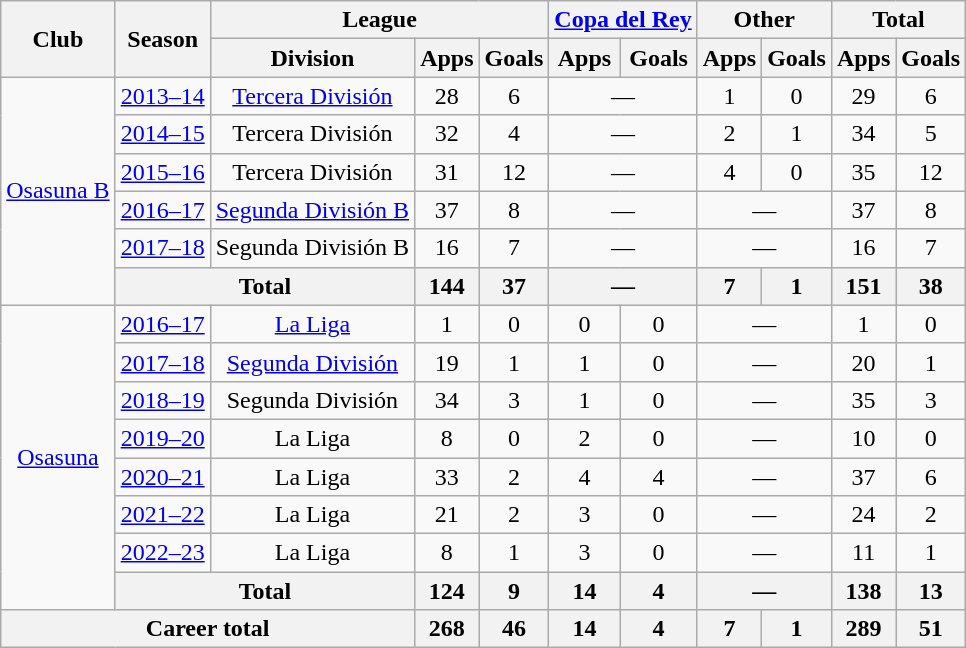<table class="wikitable" style="text-align:center">
<tr>
<th rowspan="2">Club</th>
<th rowspan="2">Season</th>
<th colspan="3">League</th>
<th colspan="2"><a href='#'>Copa del Rey</a></th>
<th colspan="2">Other</th>
<th colspan="2">Total</th>
</tr>
<tr>
<th>Division</th>
<th>Apps</th>
<th>Goals</th>
<th>Apps</th>
<th>Goals</th>
<th>Apps</th>
<th>Goals</th>
<th>Apps</th>
<th>Goals</th>
</tr>
<tr>
<td rowspan="6"><a href='#'>Osasuna B</a></td>
<td><a href='#'>2013–14</a></td>
<td><a href='#'>Tercera División</a></td>
<td>28</td>
<td>6</td>
<td colspan="2">—</td>
<td>1</td>
<td>0</td>
<td>29</td>
<td>6</td>
</tr>
<tr>
<td><a href='#'>2014–15</a></td>
<td>Tercera División</td>
<td>32</td>
<td>4</td>
<td colspan="2">—</td>
<td>2</td>
<td>1</td>
<td>34</td>
<td>5</td>
</tr>
<tr>
<td><a href='#'>2015–16</a></td>
<td>Tercera División</td>
<td>31</td>
<td>12</td>
<td colspan="2">—</td>
<td>4</td>
<td>0</td>
<td>35</td>
<td>12</td>
</tr>
<tr>
<td><a href='#'>2016–17</a></td>
<td><a href='#'>Segunda División B</a></td>
<td>37</td>
<td>8</td>
<td colspan="2">—</td>
<td colspan="2">—</td>
<td>37</td>
<td>8</td>
</tr>
<tr>
<td><a href='#'>2017–18</a></td>
<td>Segunda División B</td>
<td>16</td>
<td>7</td>
<td colspan="2">—</td>
<td colspan="2">—</td>
<td>16</td>
<td>7</td>
</tr>
<tr>
<th colspan="2">Total</th>
<th>144</th>
<th>37</th>
<th colspan="2">—</th>
<th>7</th>
<th>1</th>
<th>151</th>
<th>38</th>
</tr>
<tr>
<td rowspan="8"><a href='#'>Osasuna</a></td>
<td><a href='#'>2016–17</a></td>
<td><a href='#'>La Liga</a></td>
<td>1</td>
<td>0</td>
<td>0</td>
<td>0</td>
<td colspan="2">—</td>
<td>1</td>
<td>0</td>
</tr>
<tr>
<td><a href='#'>2017–18</a></td>
<td><a href='#'>Segunda División</a></td>
<td>19</td>
<td>1</td>
<td>1</td>
<td>0</td>
<td colspan="2">—</td>
<td>20</td>
<td>1</td>
</tr>
<tr>
<td><a href='#'>2018–19</a></td>
<td>Segunda División</td>
<td>34</td>
<td>3</td>
<td>1</td>
<td>0</td>
<td colspan="2">—</td>
<td>35</td>
<td>3</td>
</tr>
<tr>
<td><a href='#'>2019–20</a></td>
<td>La Liga</td>
<td>8</td>
<td>0</td>
<td>2</td>
<td>0</td>
<td colspan="2">—</td>
<td>10</td>
<td>0</td>
</tr>
<tr>
<td><a href='#'>2020–21</a></td>
<td>La Liga</td>
<td>33</td>
<td>2</td>
<td>4</td>
<td>4</td>
<td colspan="2">—</td>
<td>37</td>
<td>6</td>
</tr>
<tr>
<td><a href='#'>2021–22</a></td>
<td>La Liga</td>
<td>21</td>
<td>2</td>
<td>3</td>
<td>0</td>
<td colspan="2">—</td>
<td>24</td>
<td>2</td>
</tr>
<tr>
<td><a href='#'>2022–23</a></td>
<td>La Liga</td>
<td>8</td>
<td>1</td>
<td>3</td>
<td>0</td>
<td colspan="2">—</td>
<td>11</td>
<td>1</td>
</tr>
<tr>
<th colspan="2">Total</th>
<th>124</th>
<th>9</th>
<th>14</th>
<th>4</th>
<th colspan="2">—</th>
<th>138</th>
<th>13</th>
</tr>
<tr>
<th colspan="3">Career total</th>
<th>268</th>
<th>46</th>
<th>14</th>
<th>4</th>
<th>7</th>
<th>1</th>
<th>289</th>
<th>51</th>
</tr>
</table>
